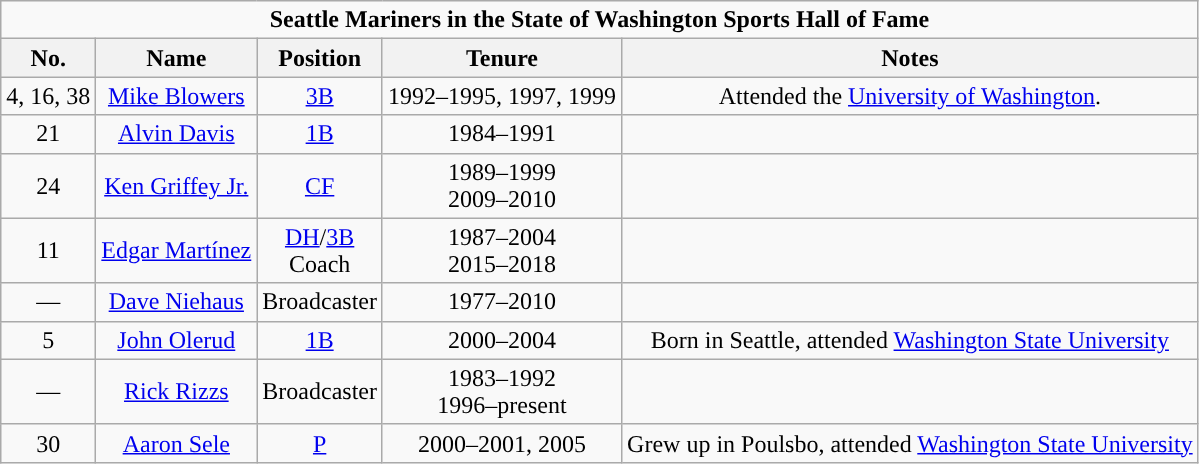<table class="wikitable" style="text-align:center">
<tr>
<td colspan="5"><strong>Seattle Mariners in the State of Washington Sports Hall of Fame</strong></td>
</tr>
<tr>
<th>No.</th>
<th>Name</th>
<th>Position</th>
<th>Tenure</th>
<th>Notes</th>
</tr>
<tr>
<td>4, 16, 38</td>
<td><a href='#'>Mike Blowers</a></td>
<td><a href='#'>3B</a></td>
<td>1992–1995, 1997, 1999</td>
<td>Attended the <a href='#'>University of Washington</a>.</td>
</tr>
<tr>
<td>21</td>
<td><a href='#'>Alvin Davis</a></td>
<td><a href='#'>1B</a></td>
<td>1984–1991</td>
<td></td>
</tr>
<tr>
<td>24</td>
<td><a href='#'>Ken Griffey Jr.</a></td>
<td><a href='#'>CF</a></td>
<td>1989–1999<br>2009–2010</td>
<td></td>
</tr>
<tr>
<td>11</td>
<td><a href='#'>Edgar Martínez</a></td>
<td><a href='#'>DH</a>/<a href='#'>3B</a><br>Coach</td>
<td>1987–2004<br>2015–2018</td>
<td></td>
</tr>
<tr>
<td>—</td>
<td><a href='#'>Dave Niehaus</a></td>
<td>Broadcaster</td>
<td>1977–2010</td>
<td></td>
</tr>
<tr>
<td>5</td>
<td><a href='#'>John Olerud</a></td>
<td><a href='#'>1B</a></td>
<td>2000–2004</td>
<td>Born in Seattle, attended <a href='#'>Washington State University</a></td>
</tr>
<tr>
<td>—</td>
<td><a href='#'>Rick Rizzs</a></td>
<td>Broadcaster</td>
<td>1983–1992<br>1996–present</td>
<td></td>
</tr>
<tr>
<td>30</td>
<td><a href='#'>Aaron Sele</a></td>
<td><a href='#'>P</a></td>
<td>2000–2001, 2005</td>
<td>Grew up in Poulsbo, attended <a href='#'>Washington State University</a></td>
</tr>
</table>
